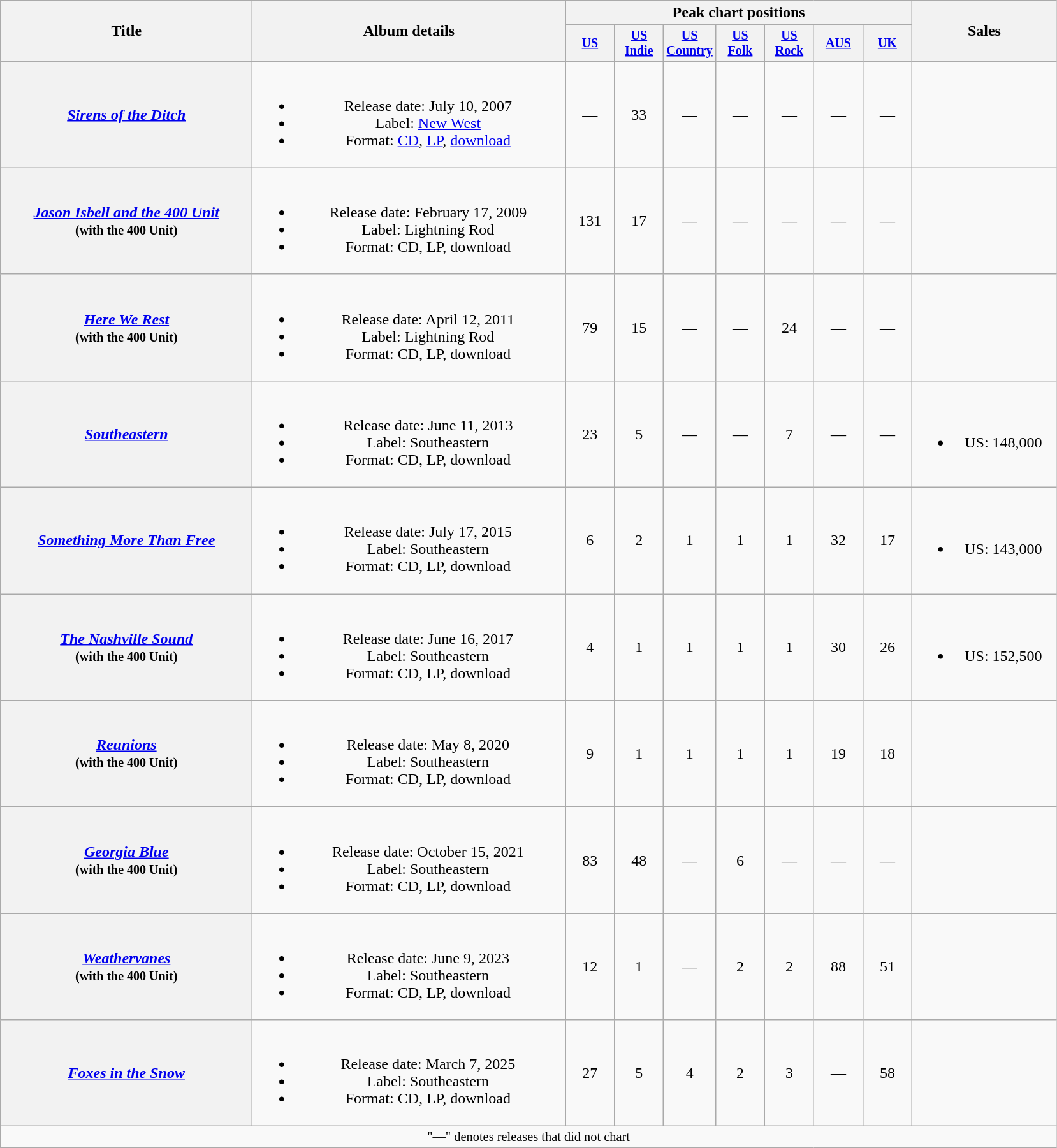<table class="wikitable plainrowheaders" style="text-align:center;">
<tr>
<th scope="col" rowspan="2" style="width:16em;">Title</th>
<th scope="col" rowspan="2" style="width:20em;">Album details</th>
<th scope="col" colspan="7">Peak chart positions</th>
<th scope="col" rowspan="2" style="width:9em;">Sales</th>
</tr>
<tr style="font-size:smaller;">
<th scope="col" style="width:45px;"><a href='#'>US</a><br></th>
<th scope="col" style="width:45px;"><a href='#'>US Indie</a><br></th>
<th scope="col" style="width:45px;"><a href='#'>US Country</a><br></th>
<th scope="col" style="width:45px;"><a href='#'>US Folk</a><br></th>
<th scope="col" style="width:45px;"><a href='#'>US Rock</a><br></th>
<th scope="col" style="width:45px;"><a href='#'>AUS</a><br></th>
<th scope="col" style="width:45px;"><a href='#'>UK</a><br></th>
</tr>
<tr>
<th scope="row"><em><a href='#'>Sirens of the Ditch</a></em></th>
<td><br><ul><li>Release date: July 10, 2007</li><li>Label: <a href='#'>New West</a></li><li>Format: <a href='#'>CD</a>, <a href='#'>LP</a>, <a href='#'>download</a></li></ul></td>
<td>—</td>
<td>33</td>
<td>—</td>
<td>—</td>
<td>—</td>
<td>—</td>
<td>—</td>
<td></td>
</tr>
<tr>
<th scope="row"><em><a href='#'>Jason Isbell and the 400 Unit</a></em><br><small>(with the 400 Unit)</small></th>
<td><br><ul><li>Release date: February 17, 2009</li><li>Label: Lightning Rod</li><li>Format: CD, LP, download</li></ul></td>
<td>131</td>
<td>17</td>
<td>—</td>
<td>—</td>
<td>—</td>
<td>—</td>
<td>—</td>
<td></td>
</tr>
<tr>
<th scope="row"><em><a href='#'>Here We Rest</a></em><br><small>(with the 400 Unit)</small></th>
<td><br><ul><li>Release date: April 12, 2011</li><li>Label: Lightning Rod</li><li>Format: CD, LP, download</li></ul></td>
<td>79</td>
<td>15</td>
<td>—</td>
<td>—</td>
<td>24</td>
<td>—</td>
<td>—</td>
<td></td>
</tr>
<tr>
<th scope="row"><em><a href='#'>Southeastern</a></em></th>
<td><br><ul><li>Release date: June 11, 2013</li><li>Label: Southeastern</li><li>Format: CD, LP, download</li></ul></td>
<td>23</td>
<td>5</td>
<td>—</td>
<td>—</td>
<td>7</td>
<td>—</td>
<td>—</td>
<td><br><ul><li>US: 148,000</li></ul></td>
</tr>
<tr>
<th scope="row"><em><a href='#'>Something More Than Free</a></em></th>
<td><br><ul><li>Release date: July 17, 2015</li><li>Label: Southeastern</li><li>Format: CD, LP, download</li></ul></td>
<td>6</td>
<td>2</td>
<td>1</td>
<td>1</td>
<td>1</td>
<td>32</td>
<td>17</td>
<td><br><ul><li>US: 143,000</li></ul></td>
</tr>
<tr>
<th scope="row"><em><a href='#'>The Nashville Sound</a></em><br><small>(with the 400 Unit)</small></th>
<td><br><ul><li>Release date: June 16, 2017</li><li>Label: Southeastern</li><li>Format: CD, LP, download</li></ul></td>
<td>4</td>
<td>1</td>
<td>1</td>
<td>1</td>
<td>1</td>
<td>30</td>
<td>26</td>
<td><br><ul><li>US: 152,500</li></ul></td>
</tr>
<tr>
<th scope="row"><em><a href='#'>Reunions</a></em><br><small>(with the 400 Unit)</small></th>
<td><br><ul><li>Release date: May 8, 2020</li><li>Label: Southeastern</li><li>Format: CD, LP, download</li></ul></td>
<td>9</td>
<td>1</td>
<td>1</td>
<td>1</td>
<td>1</td>
<td>19</td>
<td>18</td>
<td></td>
</tr>
<tr>
<th scope="row"><em><a href='#'>Georgia Blue</a></em><br><small>(with the 400 Unit)</small></th>
<td><br><ul><li>Release date: October 15, 2021</li><li>Label: Southeastern</li><li>Format: CD, LP, download</li></ul></td>
<td>83</td>
<td>48</td>
<td>—</td>
<td>6</td>
<td>—</td>
<td>—</td>
<td>—</td>
<td></td>
</tr>
<tr>
<th scope="row"><em><a href='#'>Weathervanes</a></em><br><small>(with the 400 Unit)</small></th>
<td><br><ul><li>Release date: June 9, 2023</li><li>Label: Southeastern</li><li>Format: CD, LP, download</li></ul></td>
<td>12</td>
<td>1</td>
<td>—</td>
<td>2</td>
<td>2</td>
<td>88</td>
<td>51</td>
<td></td>
</tr>
<tr>
<th scope="row"><em><a href='#'>Foxes in the Snow</a></em></th>
<td><br><ul><li>Release date: March 7, 2025</li><li>Label: Southeastern</li><li>Format: CD, LP, download</li></ul></td>
<td>27</td>
<td>5</td>
<td>4</td>
<td>2</td>
<td>3</td>
<td>—</td>
<td>58</td>
<td></td>
</tr>
<tr>
<td colspan="10" style="font-size:85%">"—" denotes releases that did not chart</td>
</tr>
</table>
